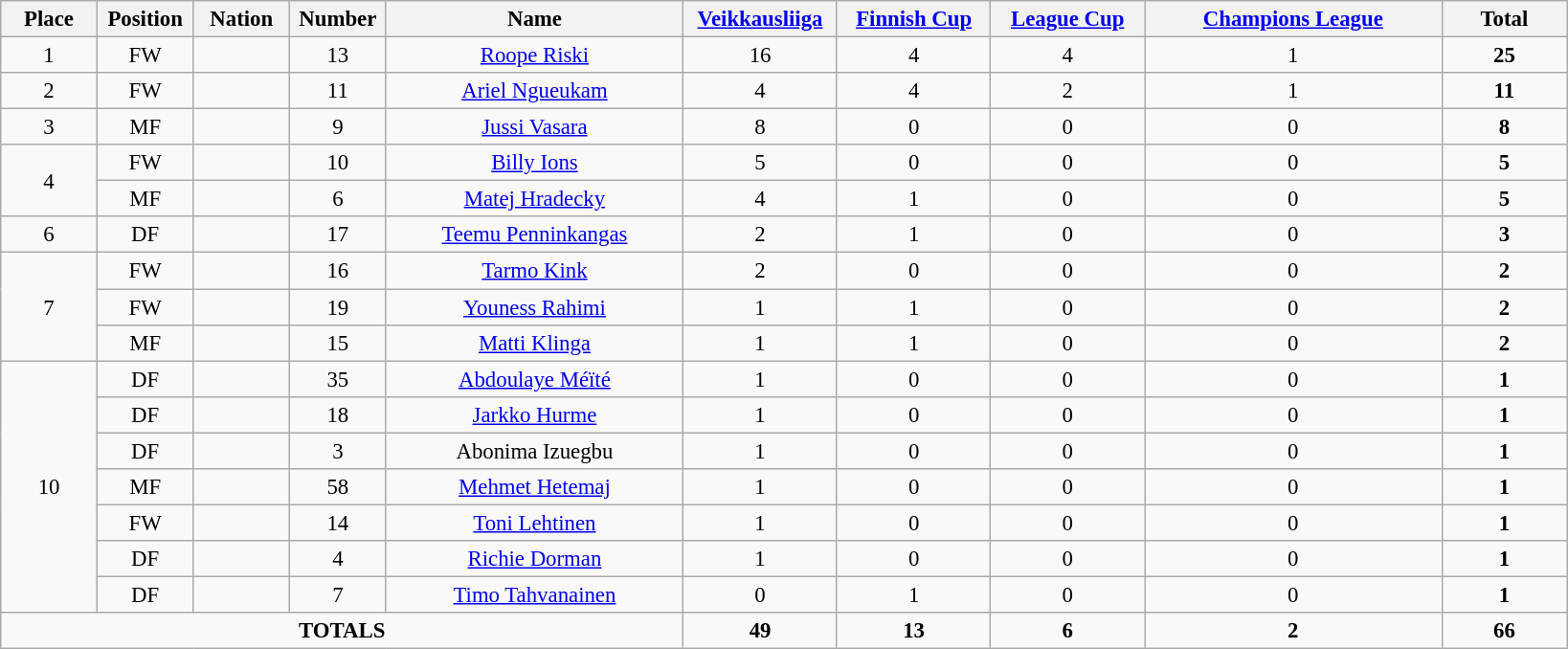<table class="wikitable" style="font-size: 95%; text-align: center;">
<tr>
<th width=60>Place</th>
<th width=60>Position</th>
<th width=60>Nation</th>
<th width=60>Number</th>
<th width=200>Name</th>
<th width=100><a href='#'>Veikkausliiga</a></th>
<th width=100><a href='#'>Finnish Cup</a></th>
<th width=100><a href='#'>League Cup</a></th>
<th width=200><a href='#'>Champions League</a></th>
<th width=80>Total</th>
</tr>
<tr>
<td>1</td>
<td>FW</td>
<td></td>
<td>13</td>
<td><a href='#'>Roope Riski</a></td>
<td>16</td>
<td>4</td>
<td>4</td>
<td>1</td>
<td><strong>25</strong></td>
</tr>
<tr>
<td>2</td>
<td>FW</td>
<td></td>
<td>11</td>
<td><a href='#'>Ariel Ngueukam</a></td>
<td>4</td>
<td>4</td>
<td>2</td>
<td>1</td>
<td><strong>11</strong></td>
</tr>
<tr>
<td>3</td>
<td>MF</td>
<td></td>
<td>9</td>
<td><a href='#'>Jussi Vasara</a></td>
<td>8</td>
<td>0</td>
<td>0</td>
<td>0</td>
<td><strong>8</strong></td>
</tr>
<tr>
<td rowspan="2">4</td>
<td>FW</td>
<td></td>
<td>10</td>
<td><a href='#'>Billy Ions</a></td>
<td>5</td>
<td>0</td>
<td>0</td>
<td>0</td>
<td><strong>5</strong></td>
</tr>
<tr>
<td>MF</td>
<td></td>
<td>6</td>
<td><a href='#'>Matej Hradecky</a></td>
<td>4</td>
<td>1</td>
<td>0</td>
<td>0</td>
<td><strong>5</strong></td>
</tr>
<tr>
<td>6</td>
<td>DF</td>
<td></td>
<td>17</td>
<td><a href='#'>Teemu Penninkangas</a></td>
<td>2</td>
<td>1</td>
<td>0</td>
<td>0</td>
<td><strong>3</strong></td>
</tr>
<tr>
<td rowspan="3">7</td>
<td>FW</td>
<td></td>
<td>16</td>
<td><a href='#'>Tarmo Kink</a></td>
<td>2</td>
<td>0</td>
<td>0</td>
<td>0</td>
<td><strong>2</strong></td>
</tr>
<tr>
<td>FW</td>
<td></td>
<td>19</td>
<td><a href='#'>Youness Rahimi</a></td>
<td>1</td>
<td>1</td>
<td>0</td>
<td>0</td>
<td><strong>2</strong></td>
</tr>
<tr>
<td>MF</td>
<td></td>
<td>15</td>
<td><a href='#'>Matti Klinga</a></td>
<td>1</td>
<td>1</td>
<td>0</td>
<td>0</td>
<td><strong>2</strong></td>
</tr>
<tr>
<td rowspan="7">10</td>
<td>DF</td>
<td></td>
<td>35</td>
<td><a href='#'>Abdoulaye Méïté</a></td>
<td>1</td>
<td>0</td>
<td>0</td>
<td>0</td>
<td><strong>1</strong></td>
</tr>
<tr>
<td>DF</td>
<td></td>
<td>18</td>
<td><a href='#'>Jarkko Hurme</a></td>
<td>1</td>
<td>0</td>
<td>0</td>
<td>0</td>
<td><strong>1</strong></td>
</tr>
<tr>
<td>DF</td>
<td></td>
<td>3</td>
<td>Abonima Izuegbu</td>
<td>1</td>
<td>0</td>
<td>0</td>
<td>0</td>
<td><strong>1</strong></td>
</tr>
<tr>
<td>MF</td>
<td></td>
<td>58</td>
<td><a href='#'>Mehmet Hetemaj</a></td>
<td>1</td>
<td>0</td>
<td>0</td>
<td>0</td>
<td><strong>1</strong></td>
</tr>
<tr>
<td>FW</td>
<td></td>
<td>14</td>
<td><a href='#'>Toni Lehtinen</a></td>
<td>1</td>
<td>0</td>
<td>0</td>
<td>0</td>
<td><strong>1</strong></td>
</tr>
<tr>
<td>DF</td>
<td></td>
<td>4</td>
<td><a href='#'>Richie Dorman</a></td>
<td>1</td>
<td>0</td>
<td>0</td>
<td>0</td>
<td><strong>1</strong></td>
</tr>
<tr>
<td>DF</td>
<td></td>
<td>7</td>
<td><a href='#'>Timo Tahvanainen</a></td>
<td>0</td>
<td>1</td>
<td>0</td>
<td>0</td>
<td><strong>1</strong></td>
</tr>
<tr>
<td colspan="5"><strong>TOTALS</strong></td>
<td><strong>49</strong></td>
<td><strong>13</strong></td>
<td><strong>6</strong></td>
<td><strong>2</strong></td>
<td><strong>66</strong></td>
</tr>
</table>
